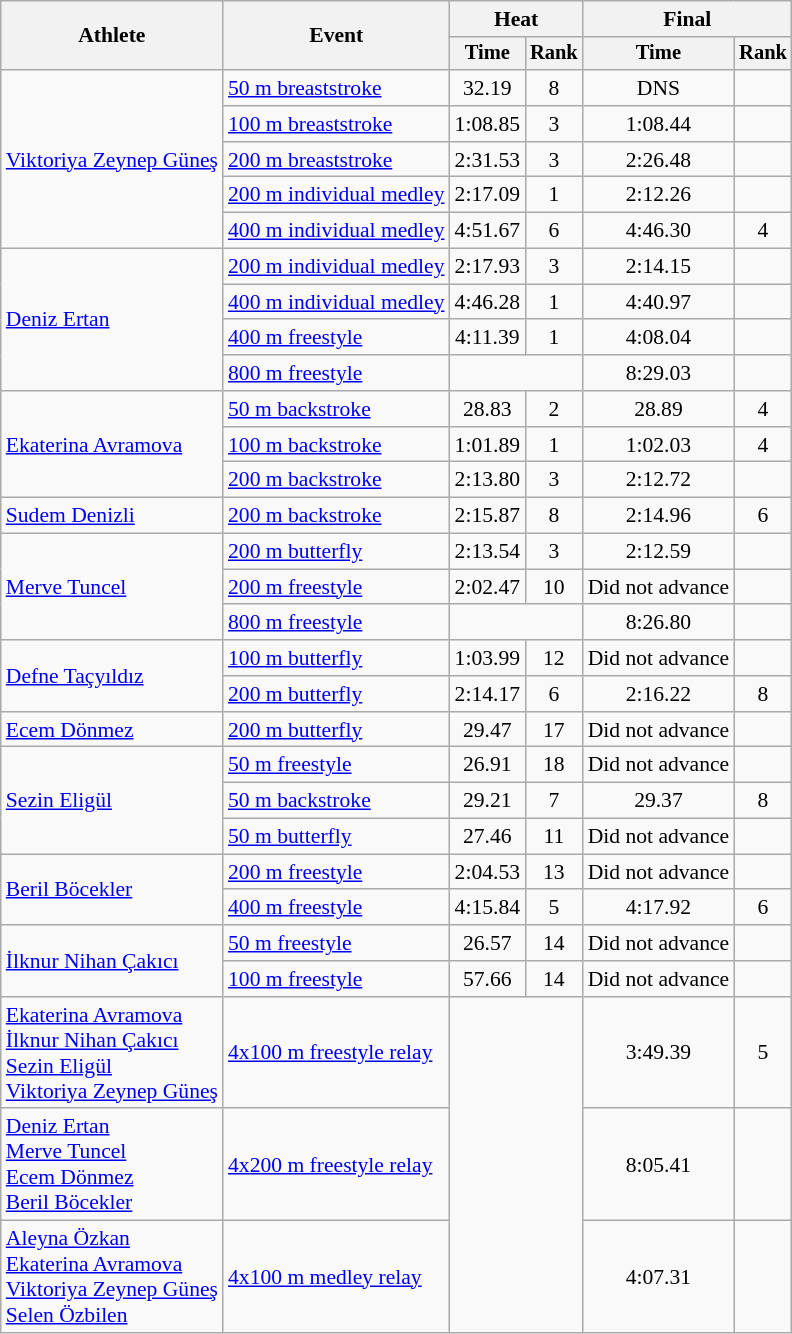<table class=wikitable style="font-size:90%; text-align:center">
<tr>
<th rowspan=2>Athlete</th>
<th rowspan=2>Event</th>
<th colspan=2>Heat</th>
<th colspan=2>Final</th>
</tr>
<tr style="font-size:95%">
<th>Time</th>
<th>Rank</th>
<th>Time</th>
<th>Rank</th>
</tr>
<tr>
<td align=left rowspan=5><a href='#'>Viktoriya Zeynep Güneş</a></td>
<td align=left><a href='#'>50 m breaststroke</a></td>
<td>32.19</td>
<td>8</td>
<td>DNS</td>
<td></td>
</tr>
<tr>
<td align=left><a href='#'>100 m breaststroke</a></td>
<td>1:08.85</td>
<td>3</td>
<td>1:08.44</td>
<td></td>
</tr>
<tr>
<td align=left><a href='#'>200 m breaststroke</a></td>
<td>2:31.53</td>
<td>3</td>
<td>2:26.48</td>
<td></td>
</tr>
<tr>
<td align=left><a href='#'>200 m individual medley</a></td>
<td>2:17.09</td>
<td>1</td>
<td>2:12.26</td>
<td></td>
</tr>
<tr>
<td align=left><a href='#'>400 m individual medley</a></td>
<td>4:51.67</td>
<td>6</td>
<td>4:46.30</td>
<td>4</td>
</tr>
<tr>
<td align=left rowspan=4><a href='#'>Deniz Ertan</a></td>
<td align=left><a href='#'>200 m individual medley</a></td>
<td>2:17.93</td>
<td>3</td>
<td>2:14.15</td>
<td></td>
</tr>
<tr>
<td align=left><a href='#'>400 m individual medley</a></td>
<td>4:46.28</td>
<td>1</td>
<td>4:40.97</td>
<td></td>
</tr>
<tr>
<td align=left><a href='#'>400 m freestyle</a></td>
<td>4:11.39</td>
<td>1</td>
<td>4:08.04</td>
<td></td>
</tr>
<tr>
<td align=left><a href='#'>800 m freestyle</a></td>
<td colspan=2></td>
<td>8:29.03</td>
<td></td>
</tr>
<tr>
<td align=left rowspan=3><a href='#'>Ekaterina Avramova</a></td>
<td align=left><a href='#'>50 m backstroke</a></td>
<td>28.83</td>
<td>2</td>
<td>28.89</td>
<td>4</td>
</tr>
<tr>
<td align=left><a href='#'>100 m backstroke</a></td>
<td>1:01.89</td>
<td>1</td>
<td>1:02.03</td>
<td>4</td>
</tr>
<tr>
<td align=left><a href='#'>200 m backstroke</a></td>
<td>2:13.80</td>
<td>3</td>
<td>2:12.72</td>
<td></td>
</tr>
<tr>
<td align=left><a href='#'>Sudem Denizli</a></td>
<td align=left><a href='#'>200 m backstroke</a></td>
<td>2:15.87</td>
<td>8</td>
<td>2:14.96</td>
<td>6</td>
</tr>
<tr>
<td align=left rowspan=3><a href='#'>Merve Tuncel</a></td>
<td align=left><a href='#'>200 m butterfly</a></td>
<td>2:13.54</td>
<td>3</td>
<td>2:12.59</td>
<td></td>
</tr>
<tr>
<td align=left><a href='#'>200 m freestyle</a></td>
<td>2:02.47</td>
<td>10</td>
<td>Did not advance</td>
<td></td>
</tr>
<tr>
<td align=left><a href='#'>800 m freestyle</a></td>
<td colspan=2></td>
<td>8:26.80</td>
<td></td>
</tr>
<tr>
<td align=left rowspan=2><a href='#'>Defne Taçyıldız</a></td>
<td align=left><a href='#'>100 m butterfly</a></td>
<td>1:03.99</td>
<td>12</td>
<td>Did not advance</td>
<td></td>
</tr>
<tr>
<td align=left><a href='#'>200 m butterfly</a></td>
<td>2:14.17</td>
<td>6</td>
<td>2:16.22</td>
<td>8</td>
</tr>
<tr>
<td align=left><a href='#'>Ecem Dönmez</a></td>
<td align=left><a href='#'>200 m butterfly</a></td>
<td>29.47</td>
<td>17</td>
<td>Did not advance</td>
<td></td>
</tr>
<tr>
<td align=left rowspan=3><a href='#'>Sezin Eligül</a></td>
<td align=left><a href='#'>50 m freestyle</a></td>
<td>26.91</td>
<td>18</td>
<td>Did not advance</td>
<td></td>
</tr>
<tr>
<td align=left><a href='#'>50 m backstroke</a></td>
<td>29.21</td>
<td>7</td>
<td>29.37</td>
<td>8</td>
</tr>
<tr>
<td align=left><a href='#'>50 m butterfly</a></td>
<td>27.46</td>
<td>11</td>
<td>Did not advance</td>
<td></td>
</tr>
<tr>
<td align=left rowspan=2><a href='#'>Beril Böcekler</a></td>
<td align=left><a href='#'>200 m freestyle</a></td>
<td>2:04.53</td>
<td>13</td>
<td>Did not advance</td>
<td></td>
</tr>
<tr>
<td align=left><a href='#'>400 m freestyle</a></td>
<td>4:15.84</td>
<td>5</td>
<td>4:17.92</td>
<td>6</td>
</tr>
<tr>
<td align=left rowspan=2><a href='#'>İlknur Nihan Çakıcı</a></td>
<td align=left><a href='#'>50 m freestyle</a></td>
<td>26.57</td>
<td>14</td>
<td>Did not advance</td>
<td></td>
</tr>
<tr>
<td align=left><a href='#'>100 m freestyle</a></td>
<td>57.66</td>
<td>14</td>
<td>Did not advance</td>
<td></td>
</tr>
<tr>
<td align=left><a href='#'>Ekaterina Avramova</a><br><a href='#'>İlknur Nihan Çakıcı</a><br><a href='#'>Sezin Eligül</a><br><a href='#'>Viktoriya Zeynep Güneş</a></td>
<td align=left><a href='#'>4x100 m freestyle relay</a></td>
<td colspan=2 rowspan=3></td>
<td>3:49.39</td>
<td>5</td>
</tr>
<tr>
<td align=left><a href='#'>Deniz Ertan</a><br><a href='#'>Merve Tuncel</a><br><a href='#'>Ecem Dönmez</a><br><a href='#'>Beril Böcekler</a></td>
<td align=left><a href='#'>4x200 m freestyle relay</a></td>
<td>8:05.41</td>
<td></td>
</tr>
<tr>
<td align=left><a href='#'>Aleyna Özkan</a><br><a href='#'>Ekaterina Avramova</a><br><a href='#'>Viktoriya Zeynep Güneş</a><br><a href='#'>Selen Özbilen</a></td>
<td align=left><a href='#'>4x100 m medley relay</a></td>
<td>4:07.31</td>
<td></td>
</tr>
</table>
